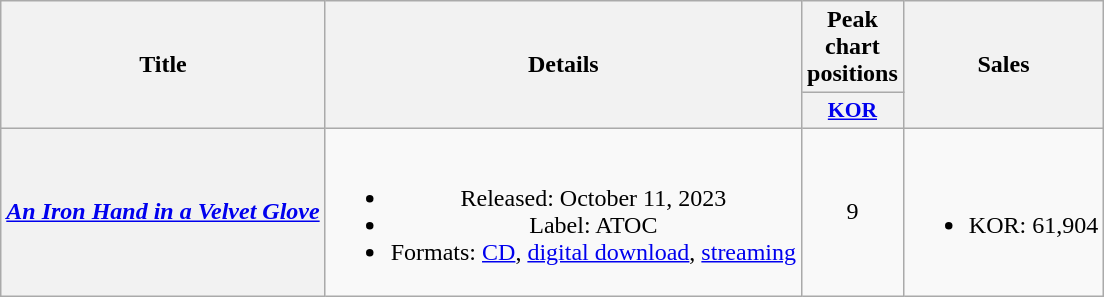<table class="wikitable plainrowheaders" style="text-align:center">
<tr>
<th scope="col" rowspan="2">Title</th>
<th scope="col" rowspan="2">Details</th>
<th scope="col">Peak chart positions</th>
<th scope="col" rowspan="2">Sales</th>
</tr>
<tr>
<th scope="col" style="font-size:90%; width:2.5em"><a href='#'>KOR</a><br></th>
</tr>
<tr>
<th scope="row"><em><a href='#'>An Iron Hand in a Velvet Glove</a></em></th>
<td><br><ul><li>Released: October 11, 2023</li><li>Label: ATOC</li><li>Formats: <a href='#'>CD</a>, <a href='#'>digital download</a>, <a href='#'>streaming</a></li></ul></td>
<td>9</td>
<td><br><ul><li>KOR: 61,904</li></ul></td>
</tr>
</table>
